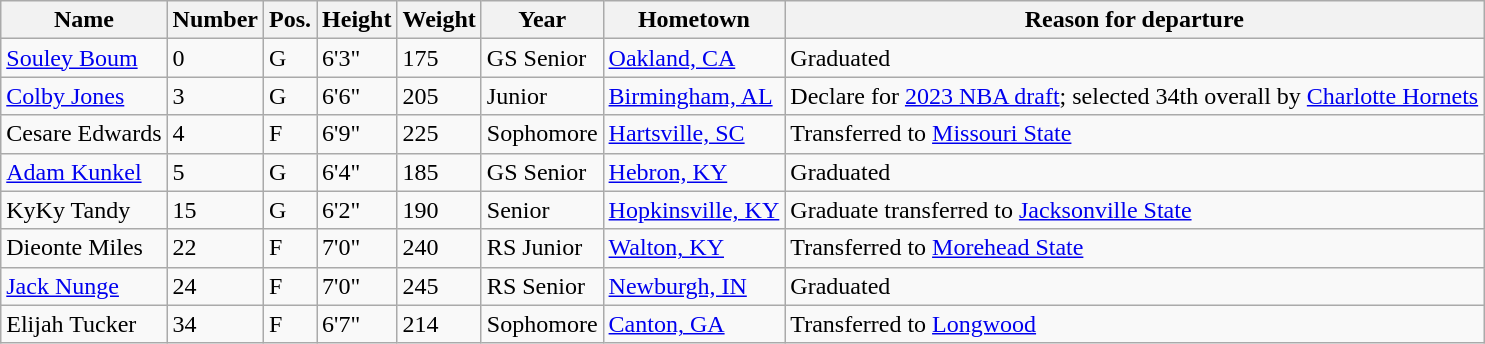<table class="wikitable sortable" border="1">
<tr>
<th>Name</th>
<th>Number</th>
<th>Pos.</th>
<th>Height</th>
<th>Weight</th>
<th>Year</th>
<th>Hometown</th>
<th class="unsortable">Reason for departure</th>
</tr>
<tr>
<td><a href='#'>Souley Boum</a></td>
<td>0</td>
<td>G</td>
<td>6'3"</td>
<td>175</td>
<td>GS Senior</td>
<td><a href='#'>Oakland, CA</a></td>
<td>Graduated</td>
</tr>
<tr>
<td><a href='#'>Colby Jones</a></td>
<td>3</td>
<td>G</td>
<td>6'6"</td>
<td>205</td>
<td>Junior</td>
<td><a href='#'>Birmingham, AL</a></td>
<td>Declare for <a href='#'>2023 NBA draft</a>; selected 34th overall by <a href='#'>Charlotte Hornets</a></td>
</tr>
<tr>
<td>Cesare Edwards</td>
<td>4</td>
<td>F</td>
<td>6'9"</td>
<td>225</td>
<td>Sophomore</td>
<td><a href='#'>Hartsville, SC</a></td>
<td>Transferred to <a href='#'>Missouri State</a></td>
</tr>
<tr>
<td><a href='#'>Adam Kunkel</a></td>
<td>5</td>
<td>G</td>
<td>6'4"</td>
<td>185</td>
<td>GS Senior</td>
<td><a href='#'>Hebron, KY</a></td>
<td>Graduated</td>
</tr>
<tr>
<td>KyKy Tandy</td>
<td>15</td>
<td>G</td>
<td>6'2"</td>
<td>190</td>
<td>Senior</td>
<td><a href='#'>Hopkinsville, KY</a></td>
<td>Graduate transferred to <a href='#'>Jacksonville State</a></td>
</tr>
<tr>
<td>Dieonte Miles</td>
<td>22</td>
<td>F</td>
<td>7'0"</td>
<td>240</td>
<td>RS Junior</td>
<td><a href='#'>Walton, KY</a></td>
<td>Transferred to <a href='#'>Morehead State</a></td>
</tr>
<tr>
<td><a href='#'>Jack Nunge</a></td>
<td>24</td>
<td>F</td>
<td>7'0"</td>
<td>245</td>
<td>RS Senior</td>
<td><a href='#'>Newburgh, IN</a></td>
<td>Graduated</td>
</tr>
<tr>
<td>Elijah Tucker</td>
<td>34</td>
<td>F</td>
<td>6'7"</td>
<td>214</td>
<td>Sophomore</td>
<td><a href='#'>Canton, GA</a></td>
<td>Transferred to <a href='#'>Longwood</a></td>
</tr>
</table>
